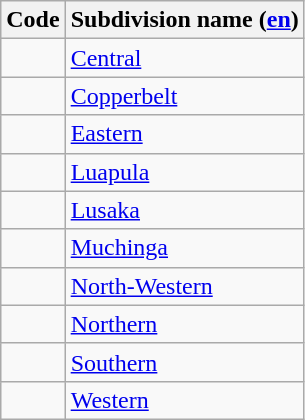<table class="wikitable sortable">
<tr>
<th>Code</th>
<th>Subdivision name (<a href='#'>en</a>)</th>
</tr>
<tr>
<td></td>
<td><a href='#'>Central</a></td>
</tr>
<tr>
<td></td>
<td><a href='#'>Copperbelt</a></td>
</tr>
<tr>
<td></td>
<td><a href='#'>Eastern</a></td>
</tr>
<tr>
<td></td>
<td><a href='#'>Luapula</a></td>
</tr>
<tr>
<td></td>
<td><a href='#'>Lusaka</a></td>
</tr>
<tr>
<td></td>
<td><a href='#'>Muchinga</a></td>
</tr>
<tr>
<td></td>
<td><a href='#'>North-Western</a></td>
</tr>
<tr>
<td></td>
<td><a href='#'>Northern</a></td>
</tr>
<tr>
<td></td>
<td><a href='#'>Southern</a></td>
</tr>
<tr>
<td></td>
<td><a href='#'>Western</a></td>
</tr>
</table>
